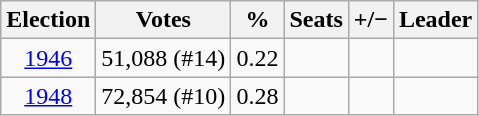<table class=wikitable style=text-align:center>
<tr>
<th>Election</th>
<th>Votes</th>
<th>%</th>
<th>Seats</th>
<th>+/−</th>
<th>Leader</th>
</tr>
<tr>
<td><a href='#'>1946</a></td>
<td>51,088 (#14)</td>
<td>0.22</td>
<td></td>
<td></td>
<td></td>
</tr>
<tr>
<td><a href='#'>1948</a></td>
<td>72,854 (#10)</td>
<td>0.28</td>
<td></td>
<td></td>
<td></td>
</tr>
</table>
